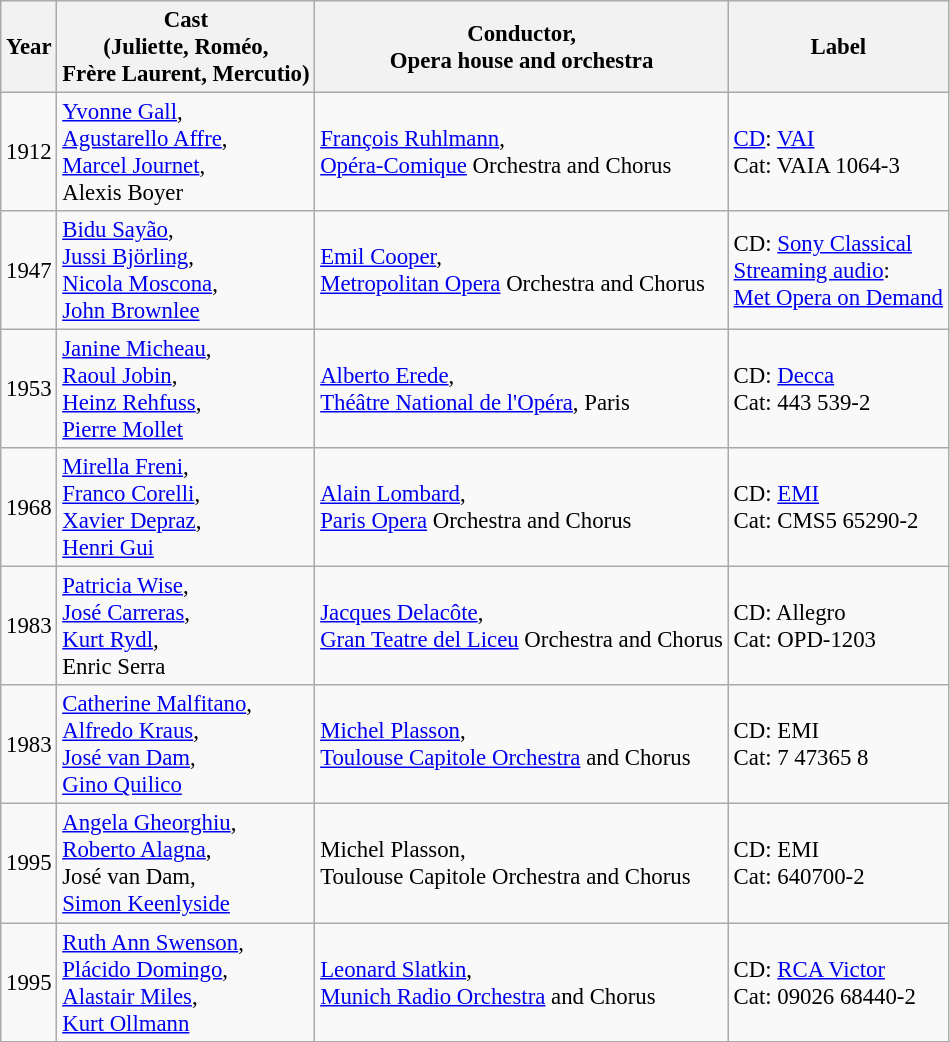<table class="wikitable" style="font-size:95%;">
<tr>
<th>Year</th>
<th>Cast<br>(Juliette, Roméo,<br>Frère Laurent, Mercutio)</th>
<th>Conductor,<br>Opera house and orchestra</th>
<th>Label</th>
</tr>
<tr>
<td>1912</td>
<td><a href='#'>Yvonne Gall</a>,<br><a href='#'>Agustarello Affre</a>,<br><a href='#'>Marcel Journet</a>,<br>Alexis Boyer</td>
<td><a href='#'>François Ruhlmann</a>,<br><a href='#'>Opéra-Comique</a> Orchestra and Chorus</td>
<td><a href='#'>CD</a>: <a href='#'>VAI</a><br>Cat: VAIA 1064-3</td>
</tr>
<tr>
<td>1947</td>
<td><a href='#'>Bidu Sayão</a>,<br><a href='#'>Jussi Björling</a>,<br><a href='#'>Nicola Moscona</a>,<br><a href='#'>John Brownlee</a></td>
<td><a href='#'>Emil Cooper</a>,<br><a href='#'>Metropolitan Opera</a> Orchestra and Chorus</td>
<td>CD: <a href='#'>Sony Classical</a><br><a href='#'>Streaming audio</a>:<br><a href='#'>Met Opera on Demand</a></td>
</tr>
<tr>
<td>1953</td>
<td><a href='#'>Janine Micheau</a>,<br><a href='#'>Raoul Jobin</a>,<br><a href='#'>Heinz Rehfuss</a>,<br><a href='#'>Pierre Mollet</a></td>
<td><a href='#'>Alberto Erede</a>,<br><a href='#'>Théâtre National de l'Opéra</a>, Paris</td>
<td>CD: <a href='#'>Decca</a><br>Cat: 443 539-2</td>
</tr>
<tr>
<td>1968</td>
<td><a href='#'>Mirella Freni</a>,<br><a href='#'>Franco Corelli</a>,<br><a href='#'>Xavier Depraz</a>,<br><a href='#'>Henri Gui</a></td>
<td><a href='#'>Alain Lombard</a>,<br><a href='#'>Paris Opera</a> Orchestra and Chorus</td>
<td>CD: <a href='#'>EMI</a><br>Cat: CMS5 65290-2</td>
</tr>
<tr>
<td>1983</td>
<td><a href='#'>Patricia Wise</a>,<br><a href='#'>José Carreras</a>,<br><a href='#'>Kurt Rydl</a>,<br>Enric Serra</td>
<td><a href='#'>Jacques Delacôte</a>,<br><a href='#'>Gran Teatre del Liceu</a> Orchestra and Chorus</td>
<td>CD: Allegro<br>Cat: OPD-1203</td>
</tr>
<tr>
<td>1983</td>
<td><a href='#'>Catherine Malfitano</a>,<br><a href='#'>Alfredo Kraus</a>,<br><a href='#'>José van Dam</a>,<br><a href='#'>Gino Quilico</a></td>
<td><a href='#'>Michel Plasson</a>,<br><a href='#'>Toulouse Capitole Orchestra</a> and Chorus</td>
<td>CD: EMI<br>Cat: 7 47365 8</td>
</tr>
<tr>
<td>1995</td>
<td><a href='#'>Angela Gheorghiu</a>,<br><a href='#'>Roberto Alagna</a>,<br>José van Dam,<br><a href='#'>Simon Keenlyside</a></td>
<td>Michel Plasson,<br>Toulouse Capitole Orchestra and Chorus</td>
<td>CD: EMI<br>Cat: 640700-2</td>
</tr>
<tr>
<td>1995</td>
<td><a href='#'>Ruth Ann Swenson</a>,<br><a href='#'>Plácido Domingo</a>,<br><a href='#'>Alastair Miles</a>,<br><a href='#'>Kurt Ollmann</a></td>
<td><a href='#'>Leonard Slatkin</a>,<br><a href='#'>Munich Radio Orchestra</a> and Chorus</td>
<td>CD: <a href='#'>RCA Victor</a><br>Cat: 09026 68440-2</td>
</tr>
</table>
